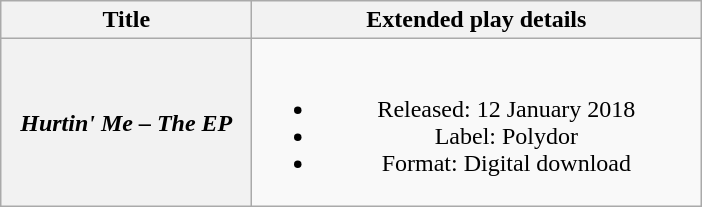<table class="wikitable plainrowheaders" style="text-align:center;">
<tr>
<th scope="col" style="width:10em;">Title</th>
<th scope="col" style="width:18.25em;">Extended play details</th>
</tr>
<tr>
<th scope="row"><em>Hurtin' Me – The EP</em></th>
<td><br><ul><li>Released: 12 January 2018</li><li>Label: Polydor</li><li>Format: Digital download</li></ul></td>
</tr>
</table>
